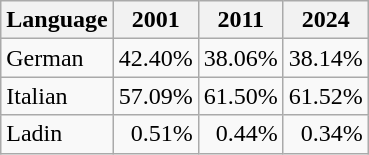<table class="wikitable">
<tr>
<th>Language</th>
<th>2001</th>
<th>2011</th>
<th>2024</th>
</tr>
<tr>
<td>German</td>
<td align="right">42.40%</td>
<td align="right">38.06%</td>
<td align="right">38.14%</td>
</tr>
<tr>
<td>Italian</td>
<td align="right">57.09%</td>
<td align="right">61.50%</td>
<td align="right">61.52%</td>
</tr>
<tr>
<td>Ladin</td>
<td align="right">0.51%</td>
<td align="right">0.44%</td>
<td align="right">0.34%</td>
</tr>
</table>
